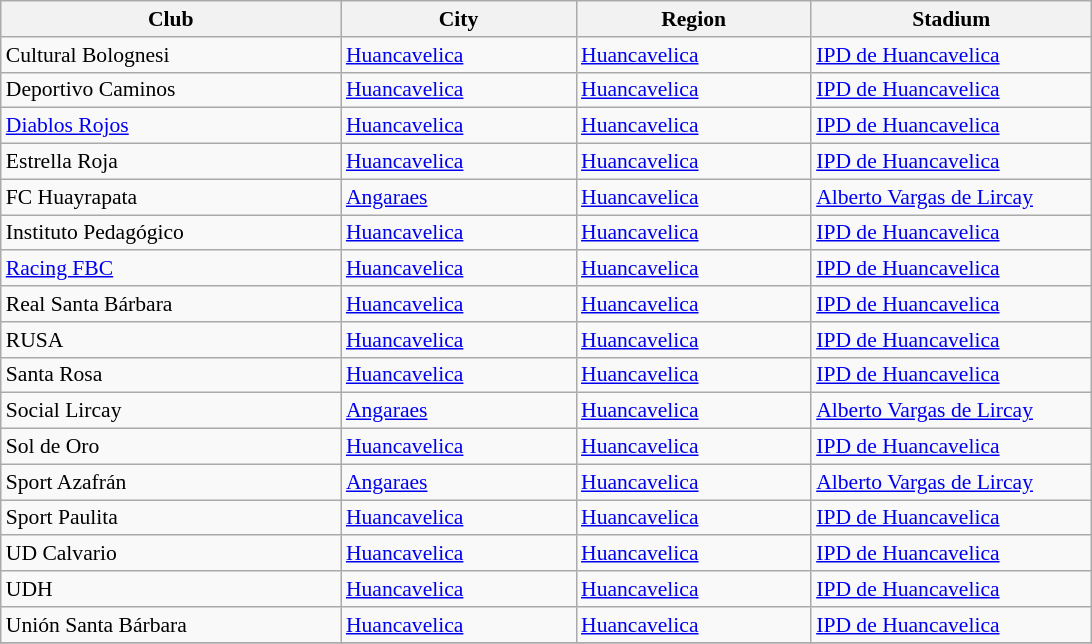<table class="wikitable sortable" style="font-size:90%">
<tr>
<th width=220px>Club</th>
<th width=150px>City</th>
<th width=150px>Region</th>
<th width=180px>Stadium</th>
</tr>
<tr>
<td>Cultural Bolognesi</td>
<td><a href='#'>Huancavelica</a></td>
<td><a href='#'>Huancavelica</a></td>
<td><a href='#'>IPD de Huancavelica</a></td>
</tr>
<tr>
<td>Deportivo Caminos</td>
<td><a href='#'>Huancavelica</a></td>
<td><a href='#'>Huancavelica</a></td>
<td><a href='#'>IPD de Huancavelica</a></td>
</tr>
<tr>
<td><a href='#'>Diablos Rojos</a></td>
<td><a href='#'>Huancavelica</a></td>
<td><a href='#'>Huancavelica</a></td>
<td><a href='#'>IPD de Huancavelica</a></td>
</tr>
<tr>
<td>Estrella Roja</td>
<td><a href='#'>Huancavelica</a></td>
<td><a href='#'>Huancavelica</a></td>
<td><a href='#'>IPD de Huancavelica</a></td>
</tr>
<tr>
<td>FC Huayrapata</td>
<td><a href='#'>Angaraes</a></td>
<td><a href='#'>Huancavelica</a></td>
<td><a href='#'>Alberto Vargas de Lircay</a></td>
</tr>
<tr>
<td>Instituto Pedagógico</td>
<td><a href='#'>Huancavelica</a></td>
<td><a href='#'>Huancavelica</a></td>
<td><a href='#'>IPD de Huancavelica</a></td>
</tr>
<tr>
<td><a href='#'>Racing FBC</a></td>
<td><a href='#'>Huancavelica</a></td>
<td><a href='#'>Huancavelica</a></td>
<td><a href='#'>IPD de Huancavelica</a></td>
</tr>
<tr>
<td>Real Santa Bárbara</td>
<td><a href='#'>Huancavelica</a></td>
<td><a href='#'>Huancavelica</a></td>
<td><a href='#'>IPD de Huancavelica</a></td>
</tr>
<tr>
<td>RUSA</td>
<td><a href='#'>Huancavelica</a></td>
<td><a href='#'>Huancavelica</a></td>
<td><a href='#'>IPD de Huancavelica</a></td>
</tr>
<tr>
<td>Santa Rosa</td>
<td><a href='#'>Huancavelica</a></td>
<td><a href='#'>Huancavelica</a></td>
<td><a href='#'>IPD de Huancavelica</a></td>
</tr>
<tr>
<td>Social Lircay</td>
<td><a href='#'>Angaraes</a></td>
<td><a href='#'>Huancavelica</a></td>
<td><a href='#'>Alberto Vargas de Lircay</a></td>
</tr>
<tr>
<td>Sol de Oro</td>
<td><a href='#'>Huancavelica</a></td>
<td><a href='#'>Huancavelica</a></td>
<td><a href='#'>IPD de Huancavelica</a></td>
</tr>
<tr>
<td>Sport Azafrán</td>
<td><a href='#'>Angaraes</a></td>
<td><a href='#'>Huancavelica</a></td>
<td><a href='#'>Alberto Vargas de Lircay</a></td>
</tr>
<tr>
<td>Sport Paulita</td>
<td><a href='#'>Huancavelica</a></td>
<td><a href='#'>Huancavelica</a></td>
<td><a href='#'>IPD de Huancavelica</a></td>
</tr>
<tr>
<td>UD Calvario</td>
<td><a href='#'>Huancavelica</a></td>
<td><a href='#'>Huancavelica</a></td>
<td><a href='#'>IPD de Huancavelica</a></td>
</tr>
<tr>
<td>UDH</td>
<td><a href='#'>Huancavelica</a></td>
<td><a href='#'>Huancavelica</a></td>
<td><a href='#'>IPD de Huancavelica</a></td>
</tr>
<tr>
<td>Unión Santa Bárbara</td>
<td><a href='#'>Huancavelica</a></td>
<td><a href='#'>Huancavelica</a></td>
<td><a href='#'>IPD de Huancavelica</a></td>
</tr>
<tr>
</tr>
</table>
